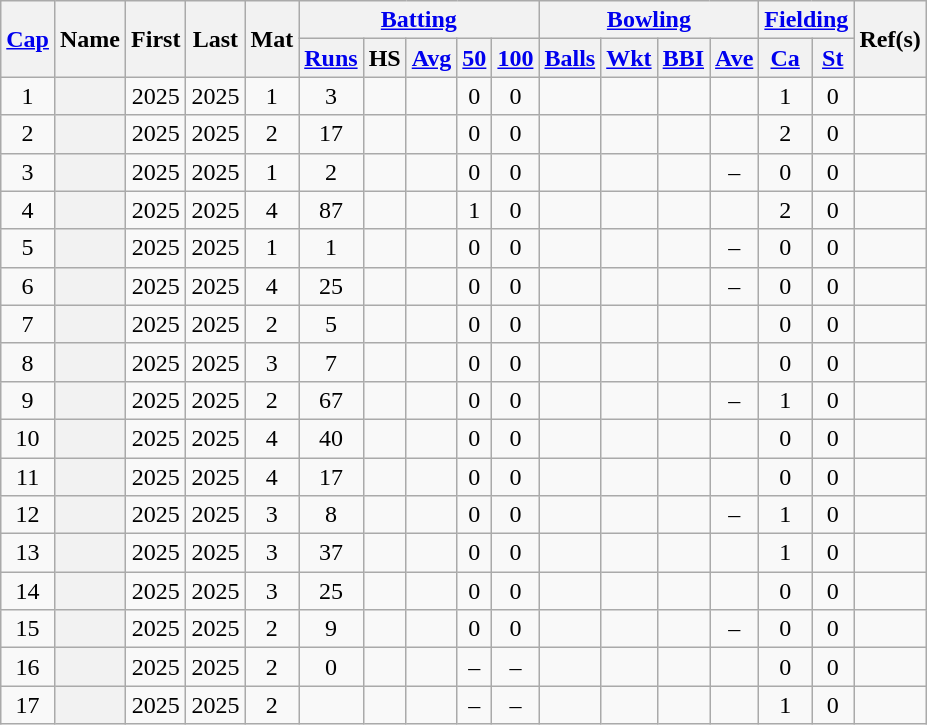<table class="wikitable plainrowheaders sortable" style="text-align:center; font-size:100%">
<tr class="unsortable">
<th scope="col" colspan=1 rowspan=2><a href='#'>Cap</a></th>
<th scope="col" colspan=1 rowspan=2>Name</th>
<th scope="col" colspan=1 rowspan=2>First</th>
<th scope="col" colspan=1 rowspan=2>Last</th>
<th scope="col" colspan=1 rowspan=2>Mat</th>
<th scope="col" colspan=5><a href='#'>Batting</a></th>
<th scope="col" colspan=4><a href='#'>Bowling</a></th>
<th scope="col" colspan=2><a href='#'>Fielding</a></th>
<th scope="col" colspan=1 rowspan=2 class="unsortable">Ref(s)</th>
</tr>
<tr align="center">
<th scope="col"><a href='#'>Runs</a></th>
<th scope="col">HS</th>
<th scope="col"><a href='#'>Avg</a></th>
<th scope="col"><a href='#'>50</a></th>
<th scope="col"><a href='#'>100</a></th>
<th scope="col"><a href='#'>Balls</a></th>
<th scope="col"><a href='#'>Wkt</a></th>
<th scope="col"><a href='#'>BBI</a></th>
<th scope="col"><a href='#'>Ave</a></th>
<th scope="col"><a href='#'>Ca</a></th>
<th scope="col"><a href='#'>St</a></th>
</tr>
<tr align="center">
<td>1</td>
<th scope="row" align="left"></th>
<td>2025</td>
<td>2025</td>
<td>1</td>
<td>3</td>
<td></td>
<td></td>
<td>0</td>
<td>0</td>
<td></td>
<td></td>
<td></td>
<td></td>
<td>1</td>
<td>0</td>
<td></td>
</tr>
<tr align="center">
<td>2</td>
<th scope="row" align="left"></th>
<td>2025</td>
<td>2025</td>
<td>2</td>
<td>17</td>
<td></td>
<td></td>
<td>0</td>
<td>0</td>
<td></td>
<td></td>
<td></td>
<td></td>
<td>2</td>
<td>0</td>
<td></td>
</tr>
<tr align="center">
<td>3</td>
<th scope="row" align="left"></th>
<td>2025</td>
<td>2025</td>
<td>1</td>
<td>2</td>
<td></td>
<td></td>
<td>0</td>
<td>0</td>
<td></td>
<td></td>
<td></td>
<td>–</td>
<td>0</td>
<td>0</td>
<td></td>
</tr>
<tr align="center">
<td>4</td>
<th scope="row" align="left"></th>
<td>2025</td>
<td>2025</td>
<td>4</td>
<td>87</td>
<td></td>
<td></td>
<td>1</td>
<td>0</td>
<td></td>
<td></td>
<td></td>
<td></td>
<td>2</td>
<td>0</td>
<td></td>
</tr>
<tr align="center">
<td>5</td>
<th scope="row" align="left"></th>
<td>2025</td>
<td>2025</td>
<td>1</td>
<td>1</td>
<td></td>
<td></td>
<td>0</td>
<td>0</td>
<td></td>
<td></td>
<td></td>
<td>–</td>
<td>0</td>
<td>0</td>
<td></td>
</tr>
<tr align="center">
<td>6</td>
<th scope="row" align="left"> </th>
<td>2025</td>
<td>2025</td>
<td>4</td>
<td>25</td>
<td></td>
<td></td>
<td>0</td>
<td>0</td>
<td></td>
<td></td>
<td></td>
<td>–</td>
<td>0</td>
<td>0</td>
<td></td>
</tr>
<tr align="center">
<td>7</td>
<th scope="row" align="left"></th>
<td>2025</td>
<td>2025</td>
<td>2</td>
<td>5</td>
<td></td>
<td></td>
<td>0</td>
<td>0</td>
<td></td>
<td></td>
<td></td>
<td></td>
<td>0</td>
<td>0</td>
<td></td>
</tr>
<tr align="center">
<td>8</td>
<th scope="row" align="left"></th>
<td>2025</td>
<td>2025</td>
<td>3</td>
<td>7</td>
<td></td>
<td></td>
<td>0</td>
<td>0</td>
<td></td>
<td></td>
<td></td>
<td></td>
<td>0</td>
<td>0</td>
<td></td>
</tr>
<tr align="center">
<td>9</td>
<th scope="row" align="left"></th>
<td>2025</td>
<td>2025</td>
<td>2</td>
<td>67</td>
<td></td>
<td></td>
<td>0</td>
<td>0</td>
<td></td>
<td></td>
<td></td>
<td>–</td>
<td>1</td>
<td>0</td>
<td></td>
</tr>
<tr align="center">
<td>10</td>
<th scope="row" align="left"></th>
<td>2025</td>
<td>2025</td>
<td>4</td>
<td>40</td>
<td></td>
<td></td>
<td>0</td>
<td>0</td>
<td></td>
<td></td>
<td></td>
<td></td>
<td>0</td>
<td>0</td>
<td></td>
</tr>
<tr align="center">
<td>11</td>
<th scope="row" align="left"></th>
<td>2025</td>
<td>2025</td>
<td>4</td>
<td>17</td>
<td></td>
<td></td>
<td>0</td>
<td>0</td>
<td></td>
<td></td>
<td></td>
<td></td>
<td>0</td>
<td>0</td>
<td></td>
</tr>
<tr align="center">
<td>12</td>
<th scope="row" align="left"></th>
<td>2025</td>
<td>2025</td>
<td>3</td>
<td>8</td>
<td></td>
<td></td>
<td>0</td>
<td>0</td>
<td></td>
<td></td>
<td></td>
<td>–</td>
<td>1</td>
<td>0</td>
<td></td>
</tr>
<tr align="center">
<td>13</td>
<th scope="row" align="left"></th>
<td>2025</td>
<td>2025</td>
<td>3</td>
<td>37</td>
<td></td>
<td></td>
<td>0</td>
<td>0</td>
<td></td>
<td></td>
<td></td>
<td></td>
<td>1</td>
<td>0</td>
<td></td>
</tr>
<tr align="center">
<td>14</td>
<th scope="row" align="left"></th>
<td>2025</td>
<td>2025</td>
<td>3</td>
<td>25</td>
<td></td>
<td></td>
<td>0</td>
<td>0</td>
<td></td>
<td></td>
<td></td>
<td></td>
<td>0</td>
<td>0</td>
<td></td>
</tr>
<tr align="center">
<td>15</td>
<th scope="row" align="left"></th>
<td>2025</td>
<td>2025</td>
<td>2</td>
<td>9</td>
<td></td>
<td></td>
<td>0</td>
<td>0</td>
<td></td>
<td></td>
<td></td>
<td>–</td>
<td>0</td>
<td>0</td>
<td></td>
</tr>
<tr align="center">
<td>16</td>
<th scope="row" align="left"></th>
<td>2025</td>
<td>2025</td>
<td>2</td>
<td>0</td>
<td></td>
<td></td>
<td>–</td>
<td>–</td>
<td></td>
<td></td>
<td></td>
<td></td>
<td>0</td>
<td>0</td>
<td></td>
</tr>
<tr align="center">
<td>17</td>
<th scope="row" align="left"></th>
<td>2025</td>
<td>2025</td>
<td>2</td>
<td></td>
<td></td>
<td></td>
<td>–</td>
<td>–</td>
<td></td>
<td></td>
<td></td>
<td></td>
<td>1</td>
<td>0</td>
<td></td>
</tr>
</table>
